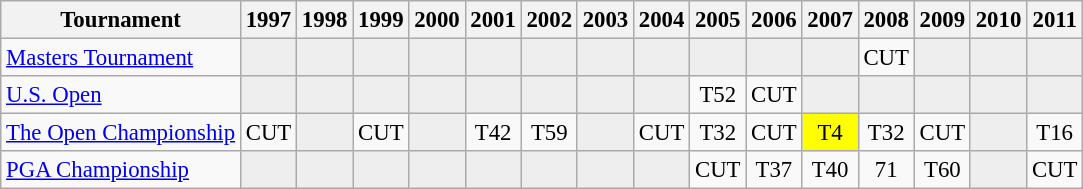<table class="wikitable" style="font-size:95%;text-align:center;">
<tr>
<th>Tournament</th>
<th>1997</th>
<th>1998</th>
<th>1999</th>
<th>2000</th>
<th>2001</th>
<th>2002</th>
<th>2003</th>
<th>2004</th>
<th>2005</th>
<th>2006</th>
<th>2007</th>
<th>2008</th>
<th>2009</th>
<th>2010</th>
<th>2011</th>
</tr>
<tr>
<td align=left><a href='#'>Masters Tournament</a></td>
<td style="background:#eeeeee;"></td>
<td style="background:#eeeeee;"></td>
<td style="background:#eeeeee;"></td>
<td style="background:#eeeeee;"></td>
<td style="background:#eeeeee;"></td>
<td style="background:#eeeeee;"></td>
<td style="background:#eeeeee;"></td>
<td style="background:#eeeeee;"></td>
<td style="background:#eeeeee;"></td>
<td style="background:#eeeeee;"></td>
<td style="background:#eeeeee;"></td>
<td>CUT</td>
<td style="background:#eeeeee;"></td>
<td style="background:#eeeeee;"></td>
<td style="background:#eeeeee;"></td>
</tr>
<tr>
<td align=left><a href='#'>U.S. Open</a></td>
<td style="background:#eeeeee;"></td>
<td style="background:#eeeeee;"></td>
<td style="background:#eeeeee;"></td>
<td style="background:#eeeeee;"></td>
<td style="background:#eeeeee;"></td>
<td style="background:#eeeeee;"></td>
<td style="background:#eeeeee;"></td>
<td style="background:#eeeeee;"></td>
<td>T52</td>
<td>CUT</td>
<td style="background:#eeeeee;"></td>
<td style="background:#eeeeee;"></td>
<td style="background:#eeeeee;"></td>
<td style="background:#eeeeee;"></td>
<td style="background:#eeeeee;"></td>
</tr>
<tr>
<td align=left><a href='#'>The Open Championship</a></td>
<td>CUT</td>
<td style="background:#eeeeee;"></td>
<td>CUT</td>
<td style="background:#eeeeee;"></td>
<td>T42</td>
<td>T59</td>
<td style="background:#eeeeee;"></td>
<td>CUT</td>
<td>T32</td>
<td>CUT</td>
<td style="background:yellow;">T4</td>
<td>T32</td>
<td>CUT</td>
<td style="background:#eeeeee;"></td>
<td>T16</td>
</tr>
<tr>
<td align=left><a href='#'>PGA Championship</a></td>
<td style="background:#eeeeee;"></td>
<td style="background:#eeeeee;"></td>
<td style="background:#eeeeee;"></td>
<td style="background:#eeeeee;"></td>
<td style="background:#eeeeee;"></td>
<td style="background:#eeeeee;"></td>
<td style="background:#eeeeee;"></td>
<td style="background:#eeeeee;"></td>
<td>CUT</td>
<td>T37</td>
<td>T40</td>
<td>71</td>
<td>T60</td>
<td style="background:#eeeeee;"></td>
<td>CUT</td>
</tr>
</table>
